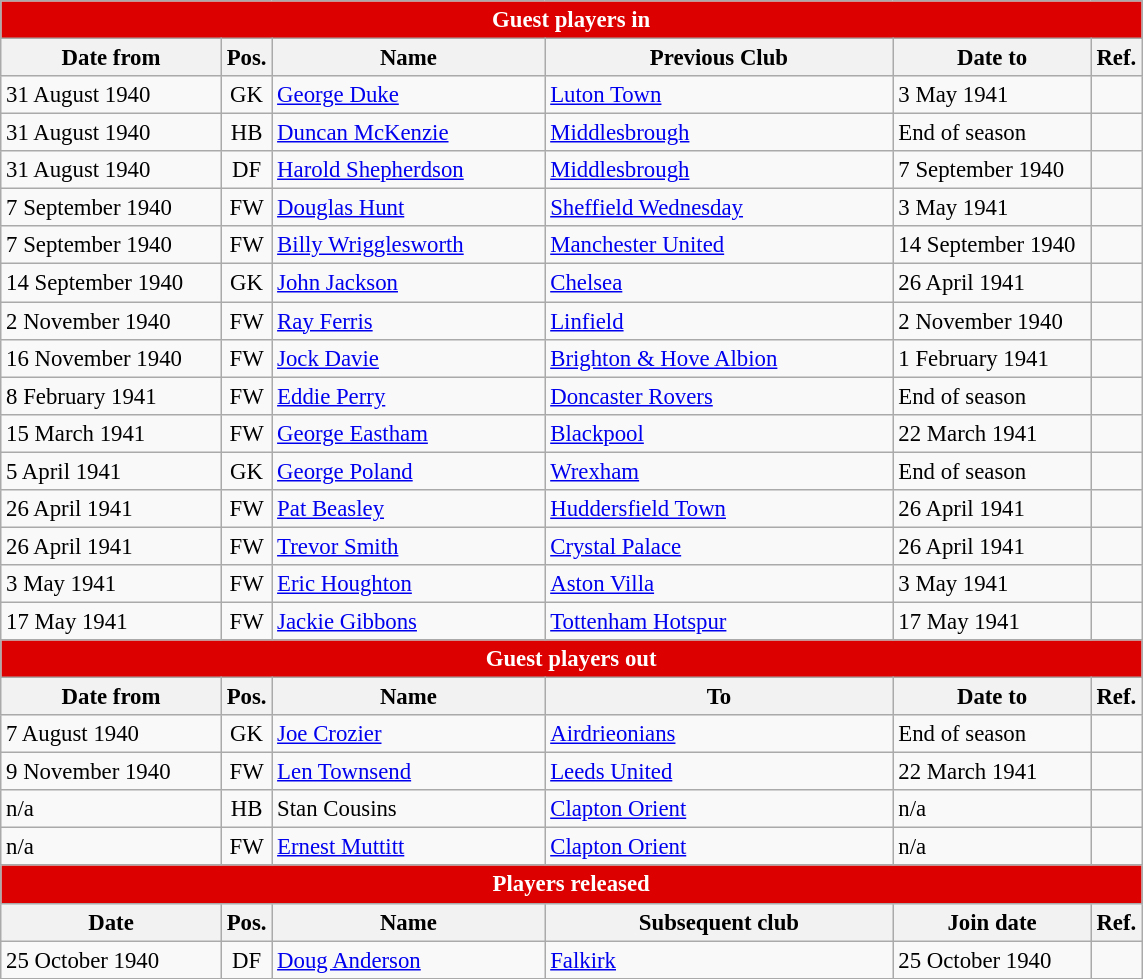<table style="font-size:95%;" class="wikitable">
<tr>
<th style="background:#d00; color:white; text-align:center;" colspan="6">Guest players in</th>
</tr>
<tr>
<th style="width:140px;">Date from</th>
<th style="width:25px;">Pos.</th>
<th style="width:175px;">Name</th>
<th style="width:225px;">Previous Club</th>
<th style="width:125px;">Date to</th>
<th style="width:25px;">Ref.</th>
</tr>
<tr>
<td>31 August 1940</td>
<td style="text-align:center;">GK</td>
<td> <a href='#'>George Duke</a></td>
<td> <a href='#'>Luton Town</a></td>
<td>3 May 1941</td>
<td></td>
</tr>
<tr>
<td>31 August 1940</td>
<td style="text-align:center;">HB</td>
<td> <a href='#'>Duncan McKenzie</a></td>
<td> <a href='#'>Middlesbrough</a></td>
<td>End of season</td>
<td></td>
</tr>
<tr>
<td>31 August 1940</td>
<td style="text-align:center;">DF</td>
<td> <a href='#'>Harold Shepherdson</a></td>
<td> <a href='#'>Middlesbrough</a></td>
<td>7 September 1940</td>
<td></td>
</tr>
<tr>
<td>7 September 1940</td>
<td style="text-align:center;">FW</td>
<td> <a href='#'>Douglas Hunt</a></td>
<td> <a href='#'>Sheffield Wednesday</a></td>
<td>3 May 1941</td>
<td></td>
</tr>
<tr>
<td>7 September 1940</td>
<td style="text-align:center;">FW</td>
<td> <a href='#'>Billy Wrigglesworth</a></td>
<td> <a href='#'>Manchester United</a></td>
<td>14 September 1940</td>
<td></td>
</tr>
<tr>
<td>14 September 1940</td>
<td style="text-align:center;">GK</td>
<td> <a href='#'>John Jackson</a></td>
<td> <a href='#'>Chelsea</a></td>
<td>26 April 1941</td>
<td></td>
</tr>
<tr>
<td>2 November 1940</td>
<td style="text-align:center;">FW</td>
<td> <a href='#'>Ray Ferris</a></td>
<td> <a href='#'>Linfield</a></td>
<td>2 November 1940</td>
<td></td>
</tr>
<tr>
<td>16 November 1940</td>
<td style="text-align:center;">FW</td>
<td> <a href='#'>Jock Davie</a></td>
<td> <a href='#'>Brighton & Hove Albion</a></td>
<td>1 February 1941</td>
<td></td>
</tr>
<tr>
<td>8 February 1941</td>
<td style="text-align:center;">FW</td>
<td> <a href='#'>Eddie Perry</a></td>
<td> <a href='#'>Doncaster Rovers</a></td>
<td>End of season</td>
<td></td>
</tr>
<tr>
<td>15 March 1941</td>
<td style="text-align:center;">FW</td>
<td> <a href='#'>George Eastham</a></td>
<td> <a href='#'>Blackpool</a></td>
<td>22 March 1941</td>
<td></td>
</tr>
<tr>
<td>5 April 1941</td>
<td style="text-align:center;">GK</td>
<td> <a href='#'>George Poland</a></td>
<td> <a href='#'>Wrexham</a></td>
<td>End of season</td>
<td></td>
</tr>
<tr>
<td>26 April 1941</td>
<td style="text-align:center;">FW</td>
<td> <a href='#'>Pat Beasley</a></td>
<td> <a href='#'>Huddersfield Town</a></td>
<td>26 April 1941</td>
<td></td>
</tr>
<tr>
<td>26 April 1941</td>
<td style="text-align:center;">FW</td>
<td> <a href='#'>Trevor Smith</a></td>
<td> <a href='#'>Crystal Palace</a></td>
<td>26 April 1941</td>
<td></td>
</tr>
<tr>
<td>3 May 1941</td>
<td style="text-align:center;">FW</td>
<td> <a href='#'>Eric Houghton</a></td>
<td> <a href='#'>Aston Villa</a></td>
<td>3 May 1941</td>
<td></td>
</tr>
<tr>
<td>17 May 1941</td>
<td style="text-align:center;">FW</td>
<td> <a href='#'>Jackie Gibbons</a></td>
<td> <a href='#'>Tottenham Hotspur</a></td>
<td>17 May 1941</td>
<td></td>
</tr>
<tr>
<th style="background:#d00; color:white; text-align:center;" colspan="6">Guest players out</th>
</tr>
<tr>
<th style="width:140px;">Date from</th>
<th style="width:25px;">Pos.</th>
<th style="width:175px;">Name</th>
<th style="width:225px;">To</th>
<th style="width:125px;">Date to</th>
<th style="width:25px;">Ref.</th>
</tr>
<tr>
<td>7 August 1940</td>
<td style="text-align:center;">GK</td>
<td> <a href='#'>Joe Crozier</a></td>
<td> <a href='#'>Airdrieonians</a></td>
<td>End of season</td>
<td></td>
</tr>
<tr>
<td>9 November 1940</td>
<td style="text-align:center;">FW</td>
<td> <a href='#'>Len Townsend</a></td>
<td> <a href='#'>Leeds United</a></td>
<td>22 March 1941</td>
<td></td>
</tr>
<tr>
<td>n/a</td>
<td style="text-align:center;">HB</td>
<td> Stan Cousins</td>
<td> <a href='#'>Clapton Orient</a></td>
<td>n/a</td>
<td></td>
</tr>
<tr>
<td>n/a</td>
<td style="text-align:center;">FW</td>
<td> <a href='#'>Ernest Muttitt</a></td>
<td> <a href='#'>Clapton Orient</a></td>
<td>n/a</td>
<td></td>
</tr>
<tr>
<th style="background:#d00; color:white; text-align:center;" colspan="6">Players released</th>
</tr>
<tr>
<th>Date</th>
<th>Pos.</th>
<th>Name</th>
<th>Subsequent club</th>
<th>Join date</th>
<th>Ref.</th>
</tr>
<tr>
<td>25 October 1940</td>
<td style="text-align:center;">DF</td>
<td> <a href='#'>Doug Anderson</a></td>
<td> <a href='#'>Falkirk</a></td>
<td>25 October 1940</td>
<td></td>
</tr>
</table>
